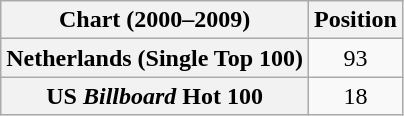<table class="wikitable sortable plainrowheaders" style="text-align:center">
<tr>
<th>Chart (2000–2009)</th>
<th>Position</th>
</tr>
<tr>
<th scope="row">Netherlands (Single Top 100)</th>
<td>93</td>
</tr>
<tr>
<th scope="row">US <em>Billboard</em> Hot 100</th>
<td>18</td>
</tr>
</table>
